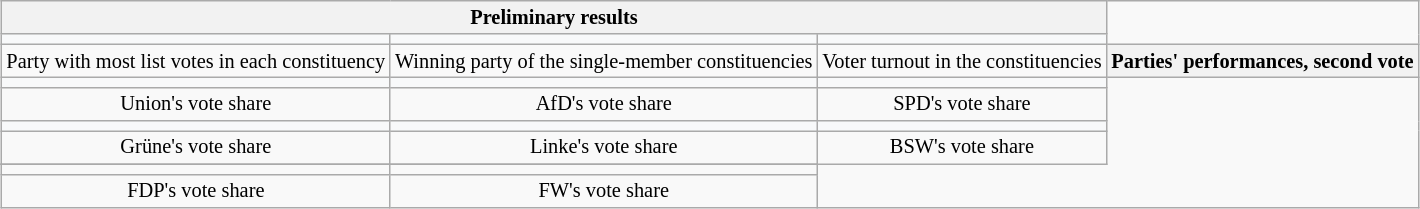<table class="wikitable" style="margin:auto; font-size:85%; text-align:center;">
<tr>
<th colspan="3">Preliminary results</th>
</tr>
<tr bgcolor=#f8f9fa>
<td></td>
<td></td>
<td></td>
</tr>
<tr>
<td>Party with most list votes in each constituency</td>
<td>Winning party of the single-member constituencies</td>
<td>Voter turnout in the constituencies</td>
<th colspan="3">Parties' performances, second vote</th>
</tr>
<tr bgcolor=#f8f9fa>
<td></td>
<td></td>
<td></td>
</tr>
<tr>
<td>Union's vote share</td>
<td>AfD's vote share</td>
<td>SPD's vote share</td>
</tr>
<tr bgcolor=#f8f9fa>
<td></td>
<td></td>
<td></td>
</tr>
<tr>
<td>Grüne's vote share</td>
<td>Linke's vote share</td>
<td>BSW's vote share</td>
</tr>
<tr bgcolor=#f8f9fa>
</tr>
<tr>
<td></td>
<td></td>
</tr>
<tr>
<td>FDP's vote share</td>
<td>FW's vote share</td>
</tr>
</table>
